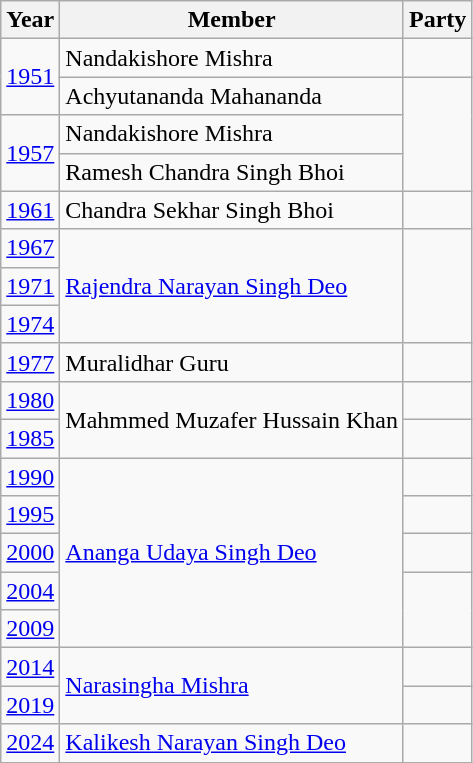<table class="wikitable">
<tr>
<th>Year</th>
<th>Member</th>
<th colspan="2">Party</th>
</tr>
<tr>
<td rowspan="2"><a href='#'>1951</a></td>
<td>Nandakishore Mishra</td>
<td></td>
</tr>
<tr>
<td>Achyutananda Mahananda</td>
</tr>
<tr>
<td rowspan="2"><a href='#'>1957</a></td>
<td>Nandakishore Mishra</td>
</tr>
<tr>
<td>Ramesh Chandra Singh Bhoi</td>
</tr>
<tr>
<td><a href='#'>1961</a></td>
<td>Chandra Sekhar Singh Bhoi</td>
<td></td>
</tr>
<tr>
<td><a href='#'>1967</a></td>
<td rowspan="3"><a href='#'>Rajendra Narayan Singh Deo</a></td>
</tr>
<tr>
<td><a href='#'>1971</a></td>
</tr>
<tr>
<td><a href='#'>1974</a></td>
</tr>
<tr>
<td><a href='#'>1977</a></td>
<td>Muralidhar Guru</td>
<td></td>
</tr>
<tr>
<td><a href='#'>1980</a></td>
<td rowspan="2">Mahmmed Muzafer Hussain Khan</td>
<td></td>
</tr>
<tr>
<td><a href='#'>1985</a></td>
<td></td>
</tr>
<tr>
<td><a href='#'>1990</a></td>
<td rowspan="5"><a href='#'>Ananga Udaya Singh Deo</a></td>
<td></td>
</tr>
<tr>
<td><a href='#'>1995</a></td>
</tr>
<tr>
<td><a href='#'>2000</a></td>
<td></td>
</tr>
<tr>
<td><a href='#'>2004</a></td>
</tr>
<tr>
<td><a href='#'>2009</a></td>
</tr>
<tr>
<td><a href='#'>2014</a></td>
<td rowspan="2"><a href='#'>Narasingha Mishra</a></td>
<td></td>
</tr>
<tr>
<td><a href='#'>2019</a></td>
</tr>
<tr>
<td><a href='#'>2024</a></td>
<td><a href='#'>Kalikesh Narayan Singh Deo</a></td>
<td></td>
</tr>
</table>
